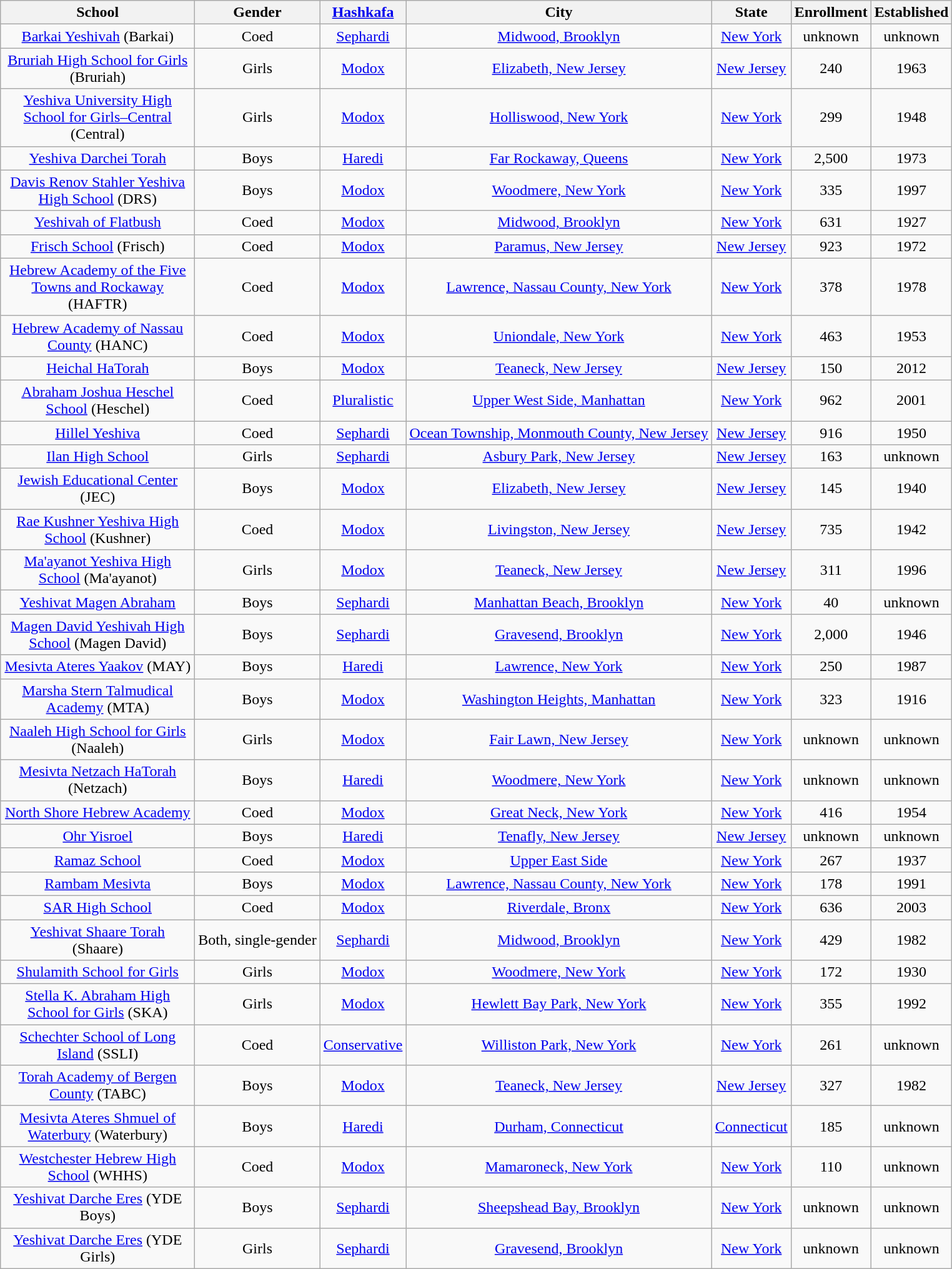<table class="wikitable sortable" style="text-align:center; margin-right:0;">
<tr>
<th width= 200px>School</th>
<th>Gender</th>
<th><a href='#'>Hashkafa</a></th>
<th>City</th>
<th>State</th>
<th>Enrollment</th>
<th>Established</th>
</tr>
<tr>
<td><a href='#'>Barkai Yeshivah</a> (Barkai)</td>
<td>Coed</td>
<td><a href='#'>Sephardi</a></td>
<td><a href='#'>Midwood, Brooklyn</a></td>
<td><a href='#'>New York</a></td>
<td>unknown</td>
<td>unknown</td>
</tr>
<tr>
<td><a href='#'>Bruriah High School for Girls</a> (Bruriah)</td>
<td>Girls</td>
<td><a href='#'>Modox</a></td>
<td><a href='#'>Elizabeth, New Jersey</a></td>
<td><a href='#'>New Jersey</a></td>
<td>240</td>
<td>1963</td>
</tr>
<tr>
<td><a href='#'>Yeshiva University High School for Girls–Central</a> (Central)</td>
<td>Girls</td>
<td><a href='#'>Modox</a></td>
<td><a href='#'>Holliswood, New York</a></td>
<td><a href='#'>New York</a></td>
<td>299</td>
<td>1948</td>
</tr>
<tr>
<td><a href='#'>Yeshiva Darchei Torah</a></td>
<td>Boys</td>
<td><a href='#'>Haredi</a></td>
<td><a href='#'>Far Rockaway, Queens</a></td>
<td><a href='#'>New York</a></td>
<td>2,500</td>
<td>1973</td>
</tr>
<tr>
<td><a href='#'>Davis Renov Stahler Yeshiva High School</a> (DRS)</td>
<td>Boys</td>
<td><a href='#'>Modox</a></td>
<td><a href='#'>Woodmere, New York</a></td>
<td><a href='#'>New York</a></td>
<td>335</td>
<td>1997</td>
</tr>
<tr>
<td><a href='#'>Yeshivah of Flatbush</a></td>
<td>Coed</td>
<td><a href='#'>Modox</a></td>
<td><a href='#'>Midwood, Brooklyn</a></td>
<td><a href='#'>New York</a></td>
<td>631</td>
<td>1927</td>
</tr>
<tr>
<td><a href='#'>Frisch School</a> (Frisch)</td>
<td>Coed</td>
<td><a href='#'>Modox</a></td>
<td><a href='#'>Paramus, New Jersey</a></td>
<td><a href='#'>New Jersey</a></td>
<td>923</td>
<td>1972</td>
</tr>
<tr>
<td><a href='#'>Hebrew Academy of the Five Towns and Rockaway</a> (HAFTR)</td>
<td>Coed</td>
<td><a href='#'>Modox</a></td>
<td><a href='#'>Lawrence, Nassau County, New York</a></td>
<td><a href='#'>New York</a></td>
<td>378</td>
<td>1978</td>
</tr>
<tr>
<td><a href='#'>Hebrew Academy of Nassau County</a> (HANC)</td>
<td>Coed</td>
<td><a href='#'>Modox</a></td>
<td><a href='#'>Uniondale, New York</a></td>
<td><a href='#'>New York</a></td>
<td>463</td>
<td>1953</td>
</tr>
<tr>
<td><a href='#'>Heichal HaTorah</a></td>
<td>Boys</td>
<td><a href='#'>Modox</a></td>
<td><a href='#'>Teaneck, New Jersey</a></td>
<td><a href='#'>New Jersey</a></td>
<td>150</td>
<td>2012</td>
</tr>
<tr>
<td><a href='#'>Abraham Joshua Heschel School</a> (Heschel)</td>
<td>Coed</td>
<td><a href='#'>Pluralistic</a></td>
<td><a href='#'>Upper West Side, Manhattan</a></td>
<td><a href='#'>New York</a></td>
<td>962</td>
<td>2001</td>
</tr>
<tr>
<td><a href='#'>Hillel Yeshiva</a></td>
<td>Coed</td>
<td><a href='#'>Sephardi</a></td>
<td><a href='#'>Ocean Township, Monmouth County, New Jersey</a></td>
<td><a href='#'>New Jersey</a></td>
<td>916</td>
<td>1950</td>
</tr>
<tr>
<td><a href='#'>Ilan High School</a></td>
<td>Girls</td>
<td><a href='#'>Sephardi</a></td>
<td><a href='#'>Asbury Park, New Jersey</a></td>
<td><a href='#'>New Jersey</a></td>
<td>163</td>
<td>unknown</td>
</tr>
<tr>
<td><a href='#'>Jewish Educational Center</a> (JEC)</td>
<td>Boys</td>
<td><a href='#'>Modox</a></td>
<td><a href='#'>Elizabeth, New Jersey</a></td>
<td><a href='#'>New Jersey</a></td>
<td>145</td>
<td>1940</td>
</tr>
<tr>
<td><a href='#'>Rae Kushner Yeshiva High School</a> (Kushner)</td>
<td>Coed</td>
<td><a href='#'>Modox</a></td>
<td><a href='#'>Livingston, New Jersey</a></td>
<td><a href='#'>New Jersey</a></td>
<td>735</td>
<td>1942</td>
</tr>
<tr>
<td><a href='#'>Ma'ayanot Yeshiva High School</a> (Ma'ayanot)</td>
<td>Girls</td>
<td><a href='#'>Modox</a></td>
<td><a href='#'>Teaneck, New Jersey</a></td>
<td><a href='#'>New Jersey</a></td>
<td>311</td>
<td>1996</td>
</tr>
<tr>
<td><a href='#'>Yeshivat Magen Abraham</a></td>
<td>Boys</td>
<td><a href='#'>Sephardi</a></td>
<td><a href='#'>Manhattan Beach, Brooklyn</a></td>
<td><a href='#'>New York</a></td>
<td>40</td>
<td>unknown</td>
</tr>
<tr>
<td><a href='#'>Magen David Yeshivah High School</a> (Magen David)</td>
<td>Boys</td>
<td><a href='#'>Sephardi</a></td>
<td><a href='#'>Gravesend, Brooklyn</a></td>
<td><a href='#'>New York</a></td>
<td>2,000</td>
<td>1946</td>
</tr>
<tr>
<td><a href='#'>Mesivta Ateres Yaakov</a> (MAY)</td>
<td>Boys</td>
<td><a href='#'>Haredi</a></td>
<td><a href='#'>Lawrence, New York</a></td>
<td><a href='#'>New York</a></td>
<td>250</td>
<td>1987</td>
</tr>
<tr>
<td><a href='#'>Marsha Stern Talmudical Academy</a> (MTA)</td>
<td>Boys</td>
<td><a href='#'>Modox</a></td>
<td><a href='#'>Washington Heights, Manhattan</a></td>
<td><a href='#'>New York</a></td>
<td>323</td>
<td>1916</td>
</tr>
<tr>
<td><a href='#'>Naaleh High School for Girls</a> (Naaleh)</td>
<td>Girls</td>
<td><a href='#'>Modox</a></td>
<td><a href='#'>Fair Lawn, New Jersey</a></td>
<td><a href='#'>New York</a></td>
<td>unknown</td>
<td>unknown</td>
</tr>
<tr>
<td><a href='#'>Mesivta Netzach HaTorah</a> (Netzach)</td>
<td>Boys</td>
<td><a href='#'>Haredi</a></td>
<td><a href='#'>Woodmere, New York</a></td>
<td><a href='#'>New York</a></td>
<td>unknown</td>
<td>unknown</td>
</tr>
<tr>
<td><a href='#'>North Shore Hebrew Academy</a></td>
<td>Coed</td>
<td><a href='#'>Modox</a></td>
<td><a href='#'>Great Neck, New York</a></td>
<td><a href='#'>New York</a></td>
<td>416</td>
<td>1954</td>
</tr>
<tr>
<td><a href='#'>Ohr Yisroel</a></td>
<td>Boys</td>
<td><a href='#'>Haredi</a></td>
<td><a href='#'>Tenafly, New Jersey</a></td>
<td><a href='#'>New Jersey</a></td>
<td>unknown</td>
<td>unknown</td>
</tr>
<tr>
<td><a href='#'>Ramaz School</a></td>
<td>Coed</td>
<td><a href='#'>Modox</a></td>
<td><a href='#'>Upper East Side</a></td>
<td><a href='#'>New York</a></td>
<td>267</td>
<td>1937</td>
</tr>
<tr>
<td><a href='#'>Rambam Mesivta</a></td>
<td>Boys</td>
<td><a href='#'>Modox</a></td>
<td><a href='#'>Lawrence, Nassau County, New York</a></td>
<td><a href='#'>New York</a></td>
<td>178</td>
<td>1991</td>
</tr>
<tr>
<td><a href='#'>SAR High School</a></td>
<td>Coed</td>
<td><a href='#'>Modox</a></td>
<td><a href='#'>Riverdale, Bronx</a></td>
<td><a href='#'>New York</a></td>
<td>636</td>
<td>2003</td>
</tr>
<tr>
<td><a href='#'>Yeshivat Shaare Torah</a> (Shaare)</td>
<td>Both, single-gender</td>
<td><a href='#'>Sephardi</a></td>
<td><a href='#'>Midwood, Brooklyn</a></td>
<td><a href='#'>New York</a></td>
<td>429</td>
<td>1982</td>
</tr>
<tr>
<td><a href='#'>Shulamith School for Girls</a></td>
<td>Girls</td>
<td><a href='#'>Modox</a></td>
<td><a href='#'>Woodmere, New York</a></td>
<td><a href='#'>New York</a></td>
<td>172</td>
<td>1930</td>
</tr>
<tr>
<td><a href='#'>Stella K. Abraham High School for Girls</a> (SKA)</td>
<td>Girls</td>
<td><a href='#'>Modox</a></td>
<td><a href='#'>Hewlett Bay Park, New York</a></td>
<td><a href='#'>New York</a></td>
<td>355</td>
<td>1992</td>
</tr>
<tr>
<td><a href='#'>Schechter School of Long Island</a> (SSLI)</td>
<td>Coed</td>
<td><a href='#'>Conservative</a></td>
<td><a href='#'>Williston Park, New York</a></td>
<td><a href='#'>New York</a></td>
<td>261</td>
<td>unknown</td>
</tr>
<tr>
<td><a href='#'>Torah Academy of Bergen County</a> (TABC)</td>
<td>Boys</td>
<td><a href='#'>Modox</a></td>
<td><a href='#'>Teaneck, New Jersey</a></td>
<td><a href='#'>New Jersey</a></td>
<td>327</td>
<td>1982</td>
</tr>
<tr>
<td><a href='#'>Mesivta Ateres Shmuel of Waterbury</a> (Waterbury)</td>
<td>Boys</td>
<td><a href='#'>Haredi</a></td>
<td><a href='#'>Durham, Connecticut</a></td>
<td><a href='#'>Connecticut</a></td>
<td>185</td>
<td>unknown</td>
</tr>
<tr>
<td><a href='#'>Westchester Hebrew High School</a> (WHHS)</td>
<td>Coed</td>
<td><a href='#'>Modox</a></td>
<td><a href='#'>Mamaroneck, New York</a></td>
<td><a href='#'>New York</a></td>
<td>110</td>
<td>unknown</td>
</tr>
<tr>
<td><a href='#'>Yeshivat Darche Eres</a> (YDE Boys)</td>
<td>Boys</td>
<td><a href='#'>Sephardi</a></td>
<td><a href='#'>Sheepshead Bay, Brooklyn</a></td>
<td><a href='#'>New York</a></td>
<td>unknown</td>
<td>unknown</td>
</tr>
<tr>
<td><a href='#'>Yeshivat Darche Eres</a> (YDE Girls)</td>
<td>Girls</td>
<td><a href='#'>Sephardi</a></td>
<td><a href='#'>Gravesend, Brooklyn</a></td>
<td><a href='#'>New York</a></td>
<td>unknown</td>
<td>unknown</td>
</tr>
</table>
